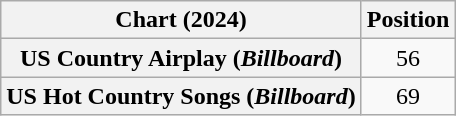<table class="wikitable sortable plainrowheaders" style="text-align:center">
<tr>
<th scope="col">Chart (2024)</th>
<th scope="col">Position</th>
</tr>
<tr>
<th scope="row">US Country Airplay (<em>Billboard</em>)</th>
<td>56</td>
</tr>
<tr>
<th scope="row">US Hot Country Songs (<em>Billboard</em>)</th>
<td>69</td>
</tr>
</table>
